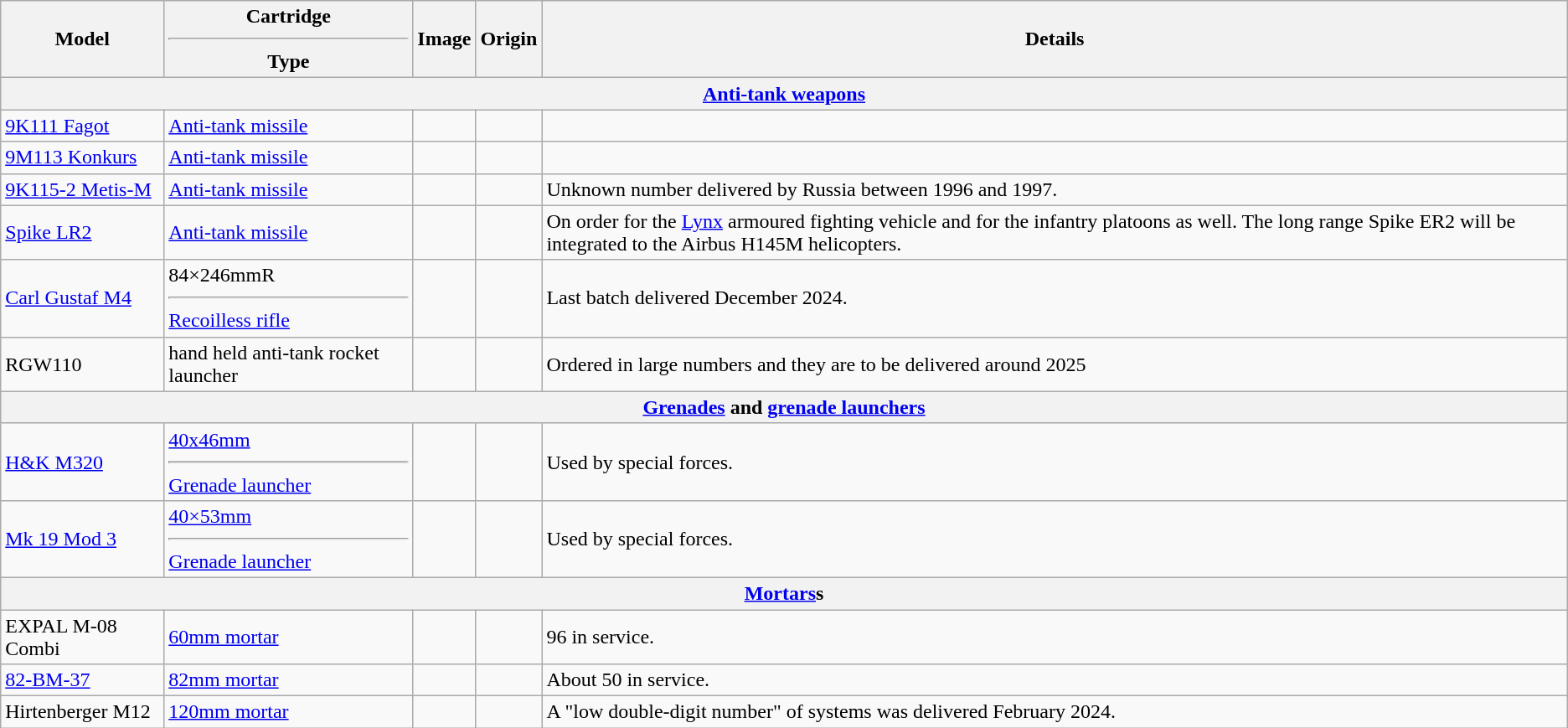<table class="wikitable">
<tr>
<th>Model</th>
<th>Cartridge<hr>Type</th>
<th>Image</th>
<th>Origin</th>
<th>Details</th>
</tr>
<tr>
<th colspan="5"><a href='#'>Anti-tank weapons</a></th>
</tr>
<tr>
<td><a href='#'>9K111 Fagot</a></td>
<td><a href='#'>Anti-tank missile</a></td>
<td></td>
<td></td>
<td></td>
</tr>
<tr>
<td><a href='#'>9M113 Konkurs</a></td>
<td><a href='#'>Anti-tank missile</a></td>
<td></td>
<td></td>
<td></td>
</tr>
<tr>
<td><a href='#'>9K115-2 Metis-M</a></td>
<td><a href='#'>Anti-tank missile</a></td>
<td></td>
<td></td>
<td>Unknown number delivered by Russia between 1996 and 1997.</td>
</tr>
<tr>
<td><a href='#'>Spike LR2</a></td>
<td><a href='#'>Anti-tank missile</a></td>
<td></td>
<td></td>
<td>On order for the <a href='#'>Lynx</a> armoured fighting vehicle and for the infantry platoons as well. The long range Spike ER2 will be integrated to the Airbus H145M helicopters.</td>
</tr>
<tr>
<td><a href='#'>Carl Gustaf M4</a></td>
<td>84×246mmR <hr><a href='#'>Recoilless rifle</a></td>
<td></td>
<td></td>
<td>Last batch delivered December 2024.</td>
</tr>
<tr>
<td>RGW110</td>
<td>hand held anti-tank rocket launcher</td>
<td></td>
<td></td>
<td>Ordered in large numbers and they are to be delivered around 2025</td>
</tr>
<tr>
<th colspan="5"><a href='#'>Grenades</a> and <a href='#'>grenade launchers</a></th>
</tr>
<tr>
<td><a href='#'>H&K M320</a></td>
<td><a href='#'>40x46mm</a><hr><a href='#'>Grenade launcher</a></td>
<td></td>
<td> <br> </td>
<td>Used by special forces.</td>
</tr>
<tr>
<td><a href='#'>Mk 19 Mod 3</a></td>
<td><a href='#'>40×53mm</a><hr><a href='#'>Grenade launcher</a></td>
<td></td>
<td></td>
<td>Used by special forces.</td>
</tr>
<tr MK 19>
<th colspan="5"><a href='#'>Mortars</a>s</th>
</tr>
<tr>
<td>EXPAL M-08 Combi</td>
<td><a href='#'>60mm mortar</a></td>
<td></td>
<td></td>
<td>96 in service.</td>
</tr>
<tr>
<td><a href='#'>82-BM-37</a></td>
<td><a href='#'>82mm mortar</a></td>
<td></td>
<td></td>
<td>About 50 in service.</td>
</tr>
<tr>
<td>Hirtenberger M12</td>
<td><a href='#'>120mm mortar</a></td>
<td></td>
<td></td>
<td>A "low double-digit number" of systems was delivered February 2024.</td>
</tr>
</table>
